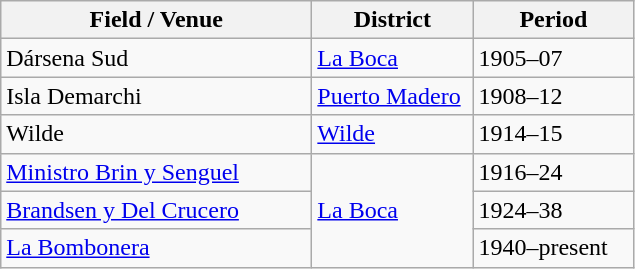<table class="wikitable sortable">
<tr>
<th width=200px>Field / Venue</th>
<th width=100px>District</th>
<th width=100px>Period</th>
</tr>
<tr>
<td>Dársena Sud</td>
<td><a href='#'>La Boca</a></td>
<td>1905–07</td>
</tr>
<tr>
<td>Isla Demarchi </td>
<td><a href='#'>Puerto Madero</a></td>
<td>1908–12</td>
</tr>
<tr>
<td>Wilde</td>
<td><a href='#'>Wilde</a></td>
<td>1914–15</td>
</tr>
<tr>
<td><a href='#'>Ministro Brin y Senguel</a></td>
<td rowspan="3"><a href='#'>La Boca</a></td>
<td>1916–24</td>
</tr>
<tr>
<td><a href='#'>Brandsen y Del Crucero</a></td>
<td>1924–38</td>
</tr>
<tr>
<td><a href='#'>La Bombonera</a></td>
<td>1940–present</td>
</tr>
</table>
